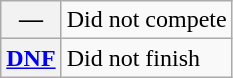<table class="wikitable">
<tr>
<th scope="row">—</th>
<td>Did not compete</td>
</tr>
<tr>
<th scope="row"><a href='#'>DNF</a></th>
<td>Did not finish</td>
</tr>
</table>
